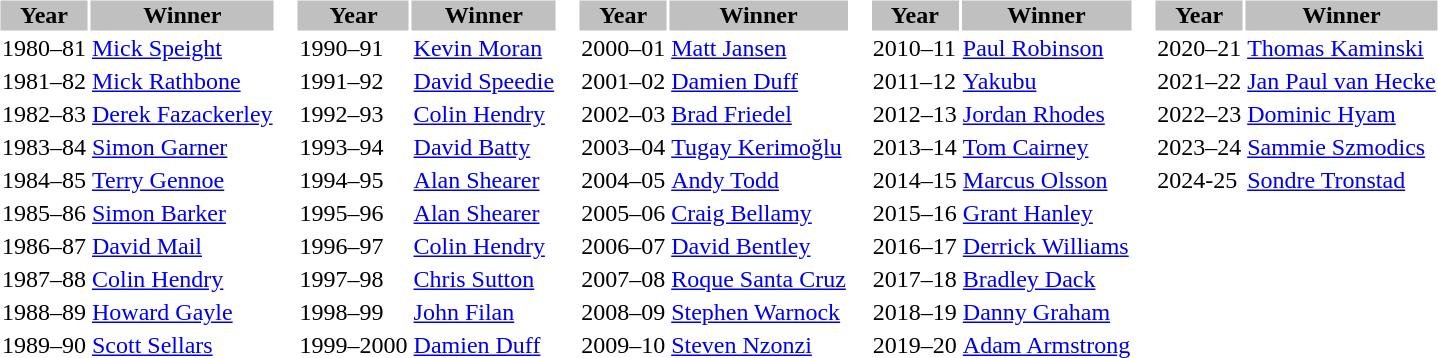<table>
<tr>
<td width="1"> </td>
<td valign="top"><br><table class="toccolours">
<tr>
<th style="background:silver;">Year</th>
<th style="background:silver;">Winner</th>
</tr>
<tr>
<td>1980–81</td>
<td> <a href='#'>Mick Speight</a></td>
</tr>
<tr>
<td>1981–82</td>
<td> <a href='#'>Mick Rathbone</a></td>
</tr>
<tr>
<td>1982–83</td>
<td> <a href='#'>Derek Fazackerley</a></td>
</tr>
<tr>
<td>1983–84</td>
<td> <a href='#'>Simon Garner</a></td>
</tr>
<tr>
<td>1984–85</td>
<td> <a href='#'>Terry Gennoe</a></td>
</tr>
<tr>
<td>1985–86</td>
<td> <a href='#'>Simon Barker</a></td>
</tr>
<tr>
<td>1986–87</td>
<td> <a href='#'>David Mail</a></td>
</tr>
<tr>
<td>1987–88</td>
<td> <a href='#'>Colin Hendry</a></td>
</tr>
<tr>
<td>1988–89</td>
<td> <a href='#'>Howard Gayle</a></td>
</tr>
<tr>
<td>1989–90</td>
<td> <a href='#'>Scott Sellars</a></td>
</tr>
</table>
</td>
<td width="1"> </td>
<td valign="top"><br><table class="toccolours">
<tr>
<th style="background:silver;">Year</th>
<th style="background:silver;">Winner</th>
</tr>
<tr>
<td>1990–91</td>
<td> <a href='#'>Kevin Moran</a></td>
</tr>
<tr>
<td>1991–92</td>
<td> <a href='#'>David Speedie</a></td>
</tr>
<tr>
<td>1992–93</td>
<td> <a href='#'>Colin Hendry</a></td>
</tr>
<tr>
<td>1993–94</td>
<td> <a href='#'>David Batty</a></td>
</tr>
<tr>
<td>1994–95</td>
<td> <a href='#'>Alan Shearer</a></td>
</tr>
<tr>
<td>1995–96</td>
<td> <a href='#'>Alan Shearer</a></td>
</tr>
<tr>
<td>1996–97</td>
<td> <a href='#'>Colin Hendry</a></td>
</tr>
<tr>
<td>1997–98</td>
<td> <a href='#'>Chris Sutton</a></td>
</tr>
<tr>
<td>1998–99</td>
<td> <a href='#'>John Filan</a></td>
</tr>
<tr>
<td>1999–2000</td>
<td> <a href='#'>Damien Duff</a></td>
</tr>
</table>
</td>
<td width="1"> </td>
<td valign="top"><br><table class="toccolours">
<tr>
<th style="background:silver;">Year</th>
<th style="background:silver;">Winner</th>
</tr>
<tr>
<td>2000–01</td>
<td> <a href='#'>Matt Jansen</a></td>
</tr>
<tr>
<td>2001–02</td>
<td> <a href='#'>Damien Duff</a></td>
</tr>
<tr>
<td>2002–03</td>
<td> <a href='#'>Brad Friedel</a></td>
</tr>
<tr>
<td>2003–04</td>
<td> <a href='#'>Tugay Kerimoğlu</a></td>
</tr>
<tr>
<td>2004–05</td>
<td> <a href='#'>Andy Todd</a></td>
</tr>
<tr>
<td>2005–06</td>
<td> <a href='#'>Craig Bellamy</a></td>
</tr>
<tr>
<td>2006–07</td>
<td> <a href='#'>David Bentley</a></td>
</tr>
<tr>
<td>2007–08</td>
<td> <a href='#'>Roque Santa Cruz</a></td>
</tr>
<tr>
<td>2008–09</td>
<td> <a href='#'>Stephen Warnock</a></td>
</tr>
<tr>
<td>2009–10</td>
<td> <a href='#'>Steven Nzonzi</a></td>
</tr>
</table>
</td>
<td width="1"> </td>
<td valign="top"><br><table class="toccolours">
<tr>
<th style="background:silver;">Year</th>
<th style="background:silver;">Winner</th>
</tr>
<tr>
<td>2010–11</td>
<td> <a href='#'>Paul Robinson</a></td>
</tr>
<tr>
<td>2011–12</td>
<td> <a href='#'>Yakubu</a></td>
</tr>
<tr>
<td>2012–13</td>
<td> <a href='#'>Jordan Rhodes</a></td>
</tr>
<tr>
<td>2013–14</td>
<td> <a href='#'>Tom Cairney</a></td>
</tr>
<tr>
<td>2014–15</td>
<td> <a href='#'>Marcus Olsson</a></td>
</tr>
<tr>
<td>2015–16</td>
<td> <a href='#'>Grant Hanley</a></td>
</tr>
<tr>
<td>2016–17</td>
<td> <a href='#'>Derrick Williams</a></td>
</tr>
<tr>
<td>2017–18</td>
<td> <a href='#'>Bradley Dack</a></td>
</tr>
<tr>
<td>2018–19</td>
<td> <a href='#'>Danny Graham</a></td>
</tr>
<tr>
<td>2019–20</td>
<td> <a href='#'>Adam Armstrong</a></td>
</tr>
</table>
</td>
<td width="1"> </td>
<td valign="top"><br><table class="toccolours">
<tr>
<th style="background:silver;">Year</th>
<th style="background:silver;">Winner</th>
</tr>
<tr>
<td>2020–21</td>
<td> <a href='#'>Thomas Kaminski</a></td>
</tr>
<tr>
<td>2021–22</td>
<td> <a href='#'>Jan Paul van Hecke</a></td>
</tr>
<tr>
<td>2022–23</td>
<td> <a href='#'>Dominic Hyam</a></td>
</tr>
<tr>
<td>2023–24</td>
<td> <a href='#'>Sammie Szmodics</a></td>
</tr>
<tr>
<td>2024-25</td>
<td> <a href='#'>Sondre Tronstad</a></td>
</tr>
</table>
</td>
</tr>
</table>
